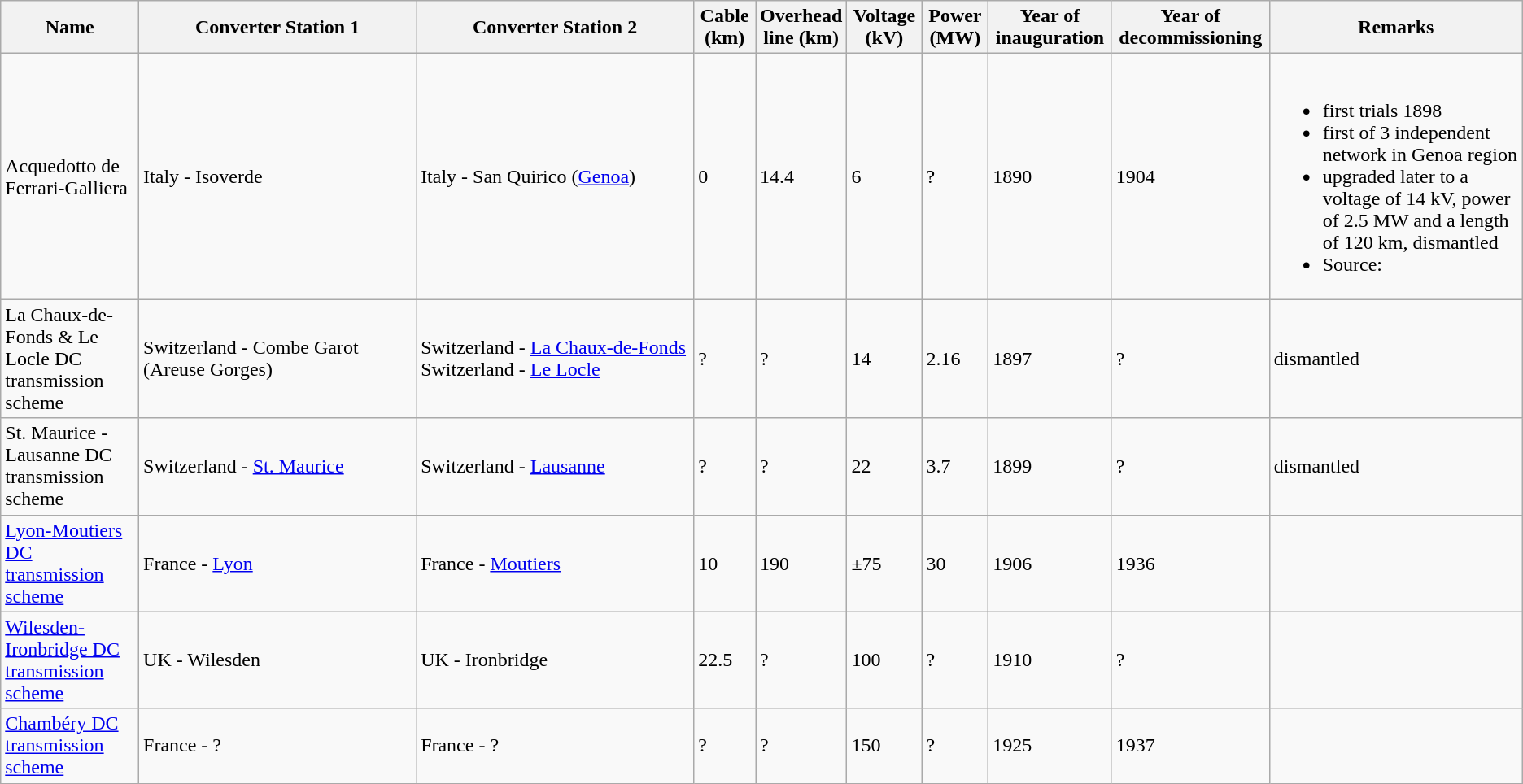<table class="wikitable sortable">
<tr>
<th>Name</th>
<th width="220">Converter Station 1</th>
<th width="220">Converter Station 2</th>
<th>Cable (km)</th>
<th width="50">Overhead line (km)</th>
<th>Voltage (kV)</th>
<th>Power (MW)</th>
<th>Year of inauguration</th>
<th>Year of decommissioning</th>
<th class="unsortable" width="200">Remarks</th>
</tr>
<tr>
<td>Acquedotto de Ferrari-Galliera</td>
<td>Italy - Isoverde</td>
<td>Italy - San Quirico (<a href='#'>Genoa</a>)</td>
<td>0</td>
<td>14.4</td>
<td>6</td>
<td>?</td>
<td>1890</td>
<td>1904</td>
<td><br><ul><li>first trials 1898</li><li>first of 3 independent network in Genoa region</li><li>upgraded later to a voltage of 14 kV, power of 2.5 MW and a length of 120 km, dismantled</li><li>Source:</li></ul></td>
</tr>
<tr>
<td>La Chaux-de-Fonds & Le Locle DC transmission scheme</td>
<td>Switzerland - Combe Garot (Areuse Gorges)</td>
<td>Switzerland - <a href='#'>La Chaux-de-Fonds</a><br>Switzerland - <a href='#'>Le Locle</a></td>
<td>?</td>
<td>?</td>
<td>14</td>
<td>2.16</td>
<td>1897</td>
<td>?</td>
<td>dismantled</td>
</tr>
<tr>
<td>St. Maurice - Lausanne DC transmission scheme</td>
<td>Switzerland - <a href='#'>St. Maurice</a></td>
<td>Switzerland - <a href='#'>Lausanne</a></td>
<td>?</td>
<td>?</td>
<td>22</td>
<td>3.7</td>
<td>1899</td>
<td>?</td>
<td>dismantled</td>
</tr>
<tr>
<td><a href='#'>Lyon-Moutiers DC transmission scheme</a></td>
<td>France - <a href='#'>Lyon</a></td>
<td>France - <a href='#'>Moutiers</a></td>
<td>10</td>
<td>190</td>
<td>±75</td>
<td>30</td>
<td>1906</td>
<td>1936</td>
<td></td>
</tr>
<tr>
<td><a href='#'>Wilesden-Ironbridge DC transmission scheme</a></td>
<td>UK - Wilesden</td>
<td>UK - Ironbridge</td>
<td>22.5</td>
<td>?</td>
<td>100</td>
<td>?</td>
<td>1910</td>
<td>?</td>
<td></td>
</tr>
<tr>
<td><a href='#'>Chambéry DC transmission scheme</a></td>
<td>France - ?</td>
<td>France - ?</td>
<td>?</td>
<td>?</td>
<td>150</td>
<td>?</td>
<td>1925</td>
<td>1937</td>
<td></td>
</tr>
</table>
